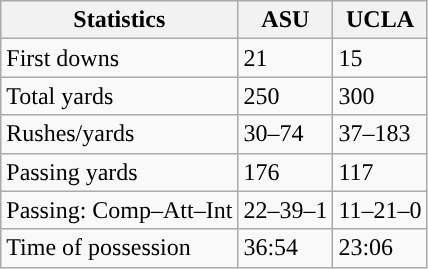<table class="wikitable" style="float: left;">
<tr>
<th>Statistics</th>
<th>ASU</th>
<th>UCLA</th>
</tr>
<tr>
<td>First downs</td>
<td>21</td>
<td>15</td>
</tr>
<tr>
<td>Total yards</td>
<td>250</td>
<td>300</td>
</tr>
<tr>
<td>Rushes/yards</td>
<td>30–74</td>
<td>37–183</td>
</tr>
<tr>
<td>Passing yards</td>
<td>176</td>
<td>117</td>
</tr>
<tr>
<td>Passing: Comp–Att–Int</td>
<td>22–39–1</td>
<td>11–21–0</td>
</tr>
<tr>
<td>Time of possession</td>
<td>36:54</td>
<td>23:06</td>
</tr>
</table>
